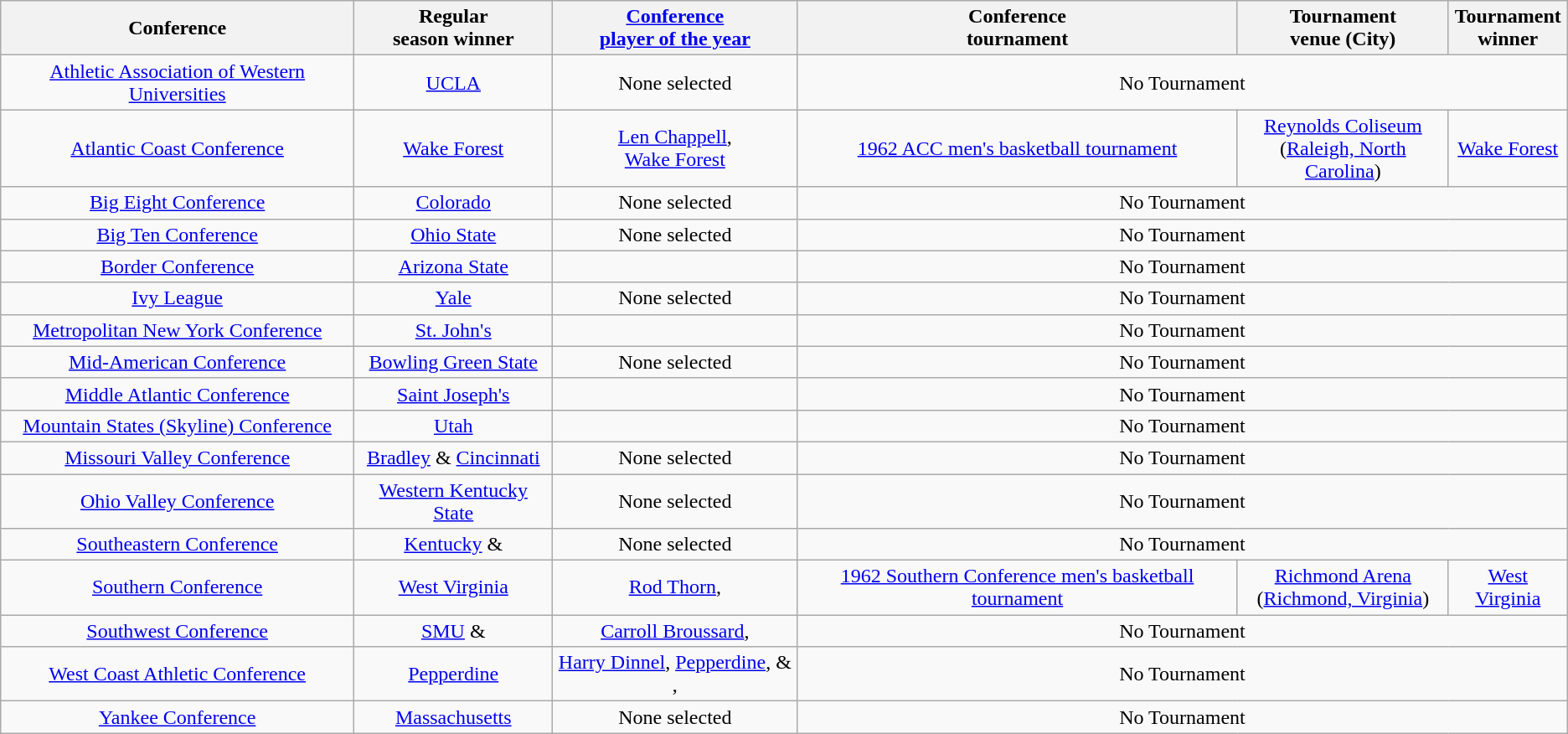<table class="wikitable" style="text-align:center;">
<tr>
<th>Conference</th>
<th>Regular <br> season winner</th>
<th><a href='#'>Conference <br> player of the year</a></th>
<th>Conference <br> tournament</th>
<th>Tournament <br> venue (City)</th>
<th>Tournament <br> winner</th>
</tr>
<tr>
<td><a href='#'>Athletic Association of Western Universities</a></td>
<td><a href='#'>UCLA</a></td>
<td>None selected</td>
<td colspan=3>No Tournament</td>
</tr>
<tr>
<td><a href='#'>Atlantic Coast Conference</a></td>
<td><a href='#'>Wake Forest</a></td>
<td><a href='#'>Len Chappell</a>,<br><a href='#'>Wake Forest</a></td>
<td><a href='#'>1962 ACC men's basketball tournament</a></td>
<td><a href='#'>Reynolds Coliseum</a><br>(<a href='#'>Raleigh, North Carolina</a>)</td>
<td><a href='#'>Wake Forest</a></td>
</tr>
<tr>
<td><a href='#'>Big Eight Conference</a></td>
<td><a href='#'>Colorado</a></td>
<td>None selected</td>
<td colspan=3>No Tournament</td>
</tr>
<tr>
<td><a href='#'>Big Ten Conference</a></td>
<td><a href='#'>Ohio State</a></td>
<td>None selected</td>
<td colspan=3>No Tournament</td>
</tr>
<tr>
<td><a href='#'>Border Conference</a></td>
<td><a href='#'>Arizona State</a></td>
<td></td>
<td colspan=3>No Tournament</td>
</tr>
<tr>
<td><a href='#'>Ivy League</a></td>
<td><a href='#'>Yale</a></td>
<td>None selected</td>
<td colspan=3>No Tournament</td>
</tr>
<tr>
<td><a href='#'>Metropolitan New York Conference</a></td>
<td><a href='#'>St. John's</a></td>
<td></td>
<td colspan=3>No Tournament</td>
</tr>
<tr>
<td><a href='#'>Mid-American Conference</a></td>
<td><a href='#'>Bowling Green State</a></td>
<td>None selected</td>
<td colspan=3>No Tournament</td>
</tr>
<tr>
<td><a href='#'>Middle Atlantic Conference</a></td>
<td><a href='#'>Saint Joseph's</a></td>
<td></td>
<td colspan=3>No Tournament</td>
</tr>
<tr>
<td><a href='#'>Mountain States (Skyline) Conference</a></td>
<td><a href='#'>Utah</a></td>
<td></td>
<td colspan=3>No Tournament</td>
</tr>
<tr>
<td><a href='#'>Missouri Valley Conference</a></td>
<td><a href='#'>Bradley</a> & <a href='#'>Cincinnati</a></td>
<td>None selected</td>
<td colspan=3>No Tournament</td>
</tr>
<tr>
<td><a href='#'>Ohio Valley Conference</a></td>
<td><a href='#'>Western Kentucky State</a></td>
<td>None selected</td>
<td colspan=3>No Tournament</td>
</tr>
<tr>
<td><a href='#'>Southeastern Conference</a></td>
<td><a href='#'>Kentucky</a> & </td>
<td>None selected</td>
<td colspan=3>No Tournament</td>
</tr>
<tr>
<td><a href='#'>Southern Conference</a></td>
<td><a href='#'>West Virginia</a></td>
<td><a href='#'>Rod Thorn</a>, </td>
<td><a href='#'>1962 Southern Conference men's basketball tournament</a></td>
<td><a href='#'>Richmond Arena</a><br>(<a href='#'>Richmond, Virginia</a>)</td>
<td><a href='#'>West Virginia</a></td>
</tr>
<tr>
<td><a href='#'>Southwest Conference</a></td>
<td><a href='#'>SMU</a> & </td>
<td><a href='#'>Carroll Broussard</a>, </td>
<td colspan=3>No Tournament</td>
</tr>
<tr>
<td><a href='#'>West Coast Athletic Conference</a></td>
<td><a href='#'>Pepperdine</a></td>
<td><a href='#'>Harry Dinnel</a>, <a href='#'>Pepperdine</a>, & , </td>
<td colspan=3>No Tournament</td>
</tr>
<tr>
<td><a href='#'>Yankee Conference</a></td>
<td><a href='#'>Massachusetts</a></td>
<td>None selected</td>
<td colspan=3>No Tournament</td>
</tr>
</table>
